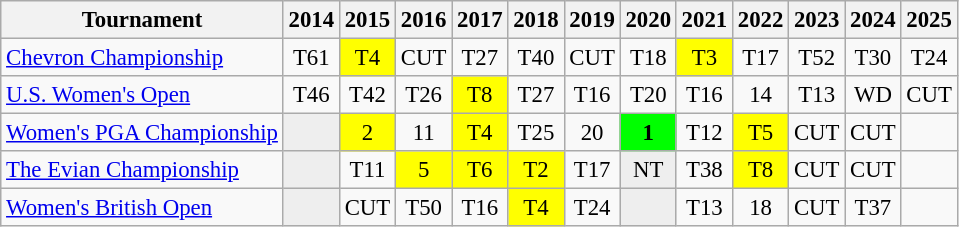<table class="wikitable" style="font-size:95%;text-align:center;">
<tr>
<th>Tournament</th>
<th>2014</th>
<th>2015</th>
<th>2016</th>
<th>2017</th>
<th>2018</th>
<th>2019</th>
<th>2020</th>
<th>2021</th>
<th>2022</th>
<th>2023</th>
<th>2024</th>
<th>2025</th>
</tr>
<tr>
<td align=left><a href='#'>Chevron Championship</a></td>
<td>T61</td>
<td style="background:yellow;">T4</td>
<td>CUT</td>
<td>T27</td>
<td>T40</td>
<td>CUT</td>
<td>T18</td>
<td style="background:yellow;">T3</td>
<td>T17</td>
<td>T52</td>
<td>T30</td>
<td>T24</td>
</tr>
<tr>
<td align=left><a href='#'>U.S. Women's Open</a></td>
<td>T46</td>
<td>T42</td>
<td>T26</td>
<td style="background:yellow;">T8</td>
<td>T27</td>
<td>T16</td>
<td>T20</td>
<td>T16</td>
<td>14</td>
<td>T13</td>
<td>WD</td>
<td>CUT</td>
</tr>
<tr>
<td align=left><a href='#'>Women's PGA Championship</a></td>
<td style="background:#eeeeee;"></td>
<td style="background:yellow;">2</td>
<td>11</td>
<td style="background:yellow;">T4</td>
<td>T25</td>
<td>20</td>
<td style="background:lime;"><strong>1</strong></td>
<td>T12</td>
<td style="background:yellow;">T5</td>
<td>CUT</td>
<td>CUT</td>
<td></td>
</tr>
<tr>
<td align=left><a href='#'>The Evian Championship</a></td>
<td style="background:#eeeeee;"></td>
<td>T11</td>
<td style="background:yellow;">5</td>
<td style="background:yellow;">T6</td>
<td style="background:yellow;">T2</td>
<td>T17</td>
<td style="background:#eeeeee;">NT</td>
<td>T38</td>
<td style="background:yellow;">T8</td>
<td>CUT</td>
<td>CUT</td>
<td></td>
</tr>
<tr>
<td align=left><a href='#'>Women's British Open</a></td>
<td style="background:#eeeeee;"></td>
<td>CUT</td>
<td>T50</td>
<td>T16</td>
<td style="background:yellow;">T4</td>
<td>T24</td>
<td style="background:#eeeeee;"></td>
<td>T13</td>
<td>18</td>
<td>CUT</td>
<td>T37</td>
<td></td>
</tr>
</table>
